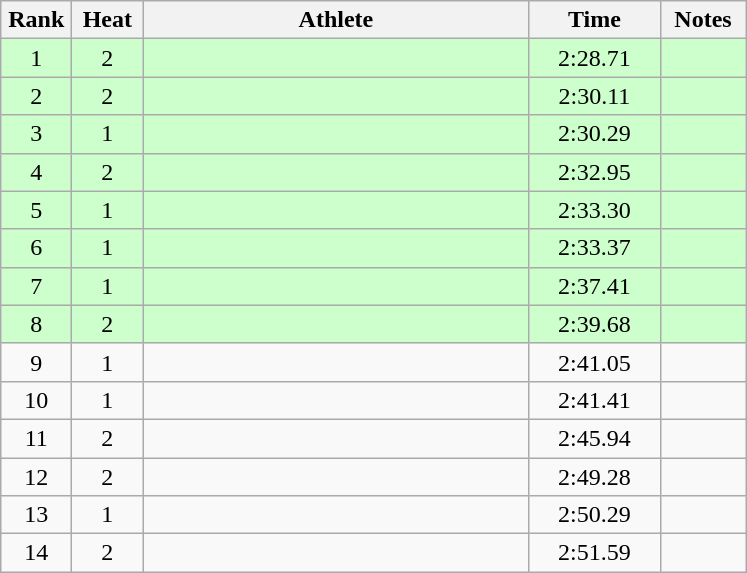<table class="wikitable" style="text-align:center">
<tr>
<th width=40>Rank</th>
<th width=40>Heat</th>
<th width=250>Athlete</th>
<th width=80>Time</th>
<th width=50>Notes</th>
</tr>
<tr bgcolor="ccffcc">
<td>1</td>
<td>2</td>
<td align=left></td>
<td>2:28.71</td>
<td></td>
</tr>
<tr bgcolor="ccffcc">
<td>2</td>
<td>2</td>
<td align=left></td>
<td>2:30.11</td>
<td></td>
</tr>
<tr bgcolor="ccffcc">
<td>3</td>
<td>1</td>
<td align=left></td>
<td>2:30.29</td>
<td></td>
</tr>
<tr bgcolor="ccffcc">
<td>4</td>
<td>2</td>
<td align=left></td>
<td>2:32.95</td>
<td></td>
</tr>
<tr bgcolor="ccffcc">
<td>5</td>
<td>1</td>
<td align=left></td>
<td>2:33.30</td>
<td></td>
</tr>
<tr bgcolor="ccffcc">
<td>6</td>
<td>1</td>
<td align=left></td>
<td>2:33.37</td>
<td></td>
</tr>
<tr bgcolor="ccffcc">
<td>7</td>
<td>1</td>
<td align=left></td>
<td>2:37.41</td>
<td></td>
</tr>
<tr bgcolor="ccffcc">
<td>8</td>
<td>2</td>
<td align=left></td>
<td>2:39.68</td>
<td></td>
</tr>
<tr>
<td>9</td>
<td>1</td>
<td align=left></td>
<td>2:41.05</td>
<td></td>
</tr>
<tr>
<td>10</td>
<td>1</td>
<td align=left></td>
<td>2:41.41</td>
<td></td>
</tr>
<tr>
<td>11</td>
<td>2</td>
<td align=left></td>
<td>2:45.94</td>
<td></td>
</tr>
<tr>
<td>12</td>
<td>2</td>
<td align=left></td>
<td>2:49.28</td>
<td></td>
</tr>
<tr>
<td>13</td>
<td>1</td>
<td align=left></td>
<td>2:50.29</td>
<td></td>
</tr>
<tr>
<td>14</td>
<td>2</td>
<td align=left></td>
<td>2:51.59</td>
<td></td>
</tr>
</table>
